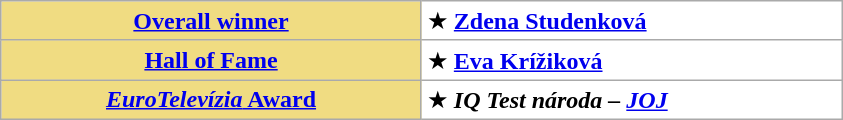<table class=wikitable style="background:white">
<tr>
<th style=background:#F0DC82 width=273><a href='#'>Overall winner</a></th>
<td width=273>★ <strong><a href='#'>Zdena Studenková</a></strong></td>
</tr>
<tr>
<th style=background:#F0DC82 width=273><a href='#'>Hall of Fame</a></th>
<td width=273>★ <strong><a href='#'>Eva Krížiková</a></strong></td>
</tr>
<tr>
<th style=background:#F0DC82 width=273><a href='#'><em>EuroTelevízia</em> Award</a></th>
<td width=273>★ <strong><em>IQ Test národa<em> – <a href='#'>JOJ</a><strong></td>
</tr>
</table>
